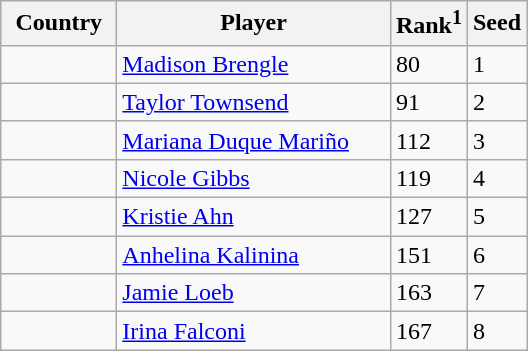<table class="sortable wikitable">
<tr>
<th width="70">Country</th>
<th width="175">Player</th>
<th>Rank<sup>1</sup></th>
<th>Seed</th>
</tr>
<tr>
<td></td>
<td><a href='#'>Madison Brengle</a></td>
<td>80</td>
<td>1</td>
</tr>
<tr>
<td></td>
<td><a href='#'>Taylor Townsend</a></td>
<td>91</td>
<td>2</td>
</tr>
<tr>
<td></td>
<td><a href='#'>Mariana Duque Mariño</a></td>
<td>112</td>
<td>3</td>
</tr>
<tr>
<td></td>
<td><a href='#'>Nicole Gibbs</a></td>
<td>119</td>
<td>4</td>
</tr>
<tr>
<td></td>
<td><a href='#'>Kristie Ahn</a></td>
<td>127</td>
<td>5</td>
</tr>
<tr>
<td></td>
<td><a href='#'>Anhelina Kalinina</a></td>
<td>151</td>
<td>6</td>
</tr>
<tr>
<td></td>
<td><a href='#'>Jamie Loeb</a></td>
<td>163</td>
<td>7</td>
</tr>
<tr>
<td></td>
<td><a href='#'>Irina Falconi</a></td>
<td>167</td>
<td>8</td>
</tr>
</table>
